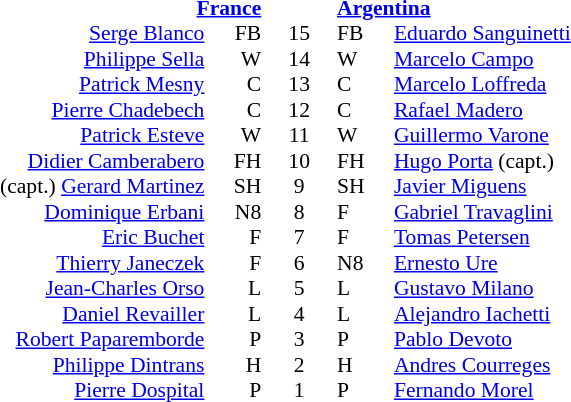<table width="100%" style="font-size: 90%; " cellspacing="0" cellpadding="0" align=center>
<tr>
<td width=41%; text-align=right></td>
<td width=3%; text-align:right></td>
<td width=4%; text-align:center></td>
<td width=3%; text-align:left></td>
<td width=49%; text-align:left></td>
</tr>
<tr>
<td colspan=2; align=right><strong><a href='#'>France</a></strong></td>
<td></td>
<td colspan=2;><strong><a href='#'>Argentina</a></strong></td>
</tr>
<tr>
<td align=right><a href='#'>Serge Blanco</a></td>
<td align=right>FB</td>
<td align=center>15</td>
<td>FB</td>
<td><a href='#'>Eduardo Sanguinetti</a></td>
</tr>
<tr>
<td align=right><a href='#'>Philippe Sella</a></td>
<td align=right>W</td>
<td align=center>14</td>
<td>W</td>
<td><a href='#'>Marcelo Campo</a></td>
</tr>
<tr>
<td align=right><a href='#'>Patrick Mesny</a></td>
<td align=right>C</td>
<td align=center>13</td>
<td>C</td>
<td><a href='#'>Marcelo Loffreda</a></td>
</tr>
<tr>
<td align=right><a href='#'>Pierre Chadebech</a></td>
<td align=right>C</td>
<td align=center>12</td>
<td>C</td>
<td><a href='#'>Rafael Madero</a></td>
</tr>
<tr>
<td align=right><a href='#'>Patrick Esteve</a></td>
<td align=right>W</td>
<td align=center>11</td>
<td>W</td>
<td><a href='#'>Guillermo Varone</a></td>
</tr>
<tr>
<td align=right><a href='#'>Didier Camberabero</a></td>
<td align=right>FH</td>
<td align=center>10</td>
<td>FH</td>
<td><a href='#'>Hugo Porta</a> (capt.)</td>
</tr>
<tr>
<td align=right>(capt.) <a href='#'>Gerard Martinez</a></td>
<td align=right>SH</td>
<td align=center>9</td>
<td>SH</td>
<td><a href='#'>Javier Miguens</a></td>
</tr>
<tr>
<td align=right><a href='#'>Dominique Erbani</a></td>
<td align=right>N8</td>
<td align=center>8</td>
<td>F</td>
<td><a href='#'>Gabriel Travaglini</a></td>
</tr>
<tr>
<td align=right><a href='#'>Eric Buchet</a></td>
<td align=right>F</td>
<td align=center>7</td>
<td>F</td>
<td><a href='#'>Tomas Petersen</a></td>
</tr>
<tr>
<td align=right><a href='#'>Thierry Janeczek</a></td>
<td align=right>F</td>
<td align=center>6</td>
<td>N8</td>
<td><a href='#'>Ernesto Ure</a></td>
</tr>
<tr>
<td align=right><a href='#'>Jean-Charles Orso</a></td>
<td align=right>L</td>
<td align=center>5</td>
<td>L</td>
<td><a href='#'>Gustavo Milano</a></td>
</tr>
<tr>
<td align=right><a href='#'>Daniel Revailler</a></td>
<td align=right>L</td>
<td align=center>4</td>
<td>L</td>
<td><a href='#'>Alejandro Iachetti</a></td>
</tr>
<tr>
<td align=right><a href='#'>Robert Paparemborde</a></td>
<td align=right>P</td>
<td align=center>3</td>
<td>P</td>
<td><a href='#'>Pablo Devoto</a></td>
</tr>
<tr>
<td align=right><a href='#'>Philippe Dintrans</a></td>
<td align=right>H</td>
<td align=center>2</td>
<td>H</td>
<td><a href='#'>Andres Courreges</a></td>
</tr>
<tr>
<td align=right><a href='#'>Pierre Dospital</a></td>
<td align=right>P</td>
<td align=center>1</td>
<td>P</td>
<td><a href='#'>Fernando Morel</a></td>
</tr>
</table>
